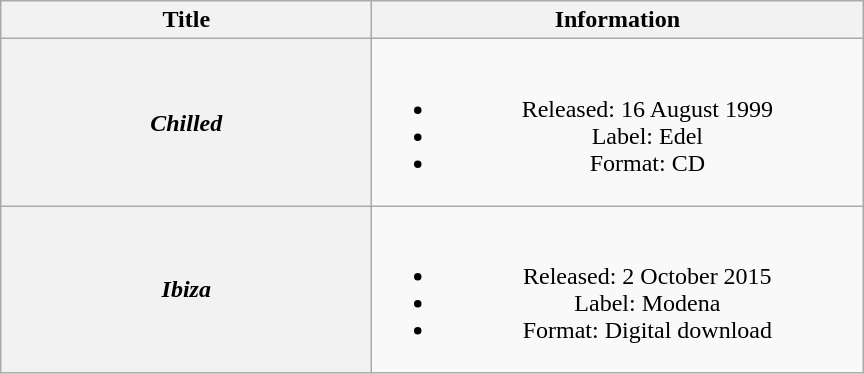<table class="wikitable plainrowheaders" style=text-align:center;>
<tr>
<th style="width:15em;">Title</th>
<th style="width:20em;">Information</th>
</tr>
<tr>
<th scope="row"><em>Chilled</em></th>
<td><br><ul><li>Released: 16 August 1999</li><li>Label: Edel</li><li>Format: CD</li></ul></td>
</tr>
<tr>
<th scope="row"><em>Ibiza</em></th>
<td><br><ul><li>Released: 2 October 2015</li><li>Label: Modena</li><li>Format: Digital download</li></ul></td>
</tr>
</table>
